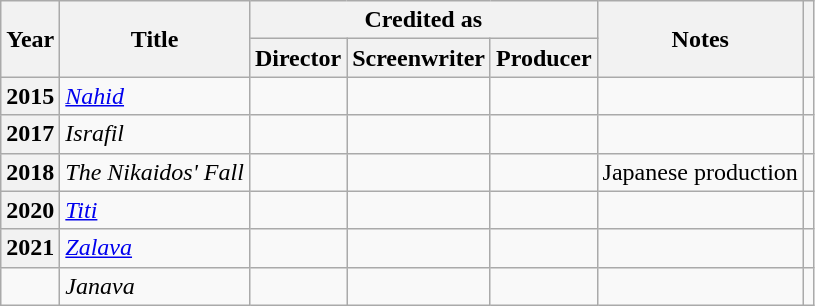<table class="wikitable plainrowheaders sortable" style="font-size:100%">
<tr>
<th rowspan="2" scope="col">Year</th>
<th rowspan="2" scope="col">Title</th>
<th colspan="3" scope="col">Credited as</th>
<th rowspan="2" scope="col" class="unsortable">Notes</th>
<th rowspan="2"></th>
</tr>
<tr>
<th>Director</th>
<th>Screenwriter</th>
<th>Producer</th>
</tr>
<tr>
<th scope="row">2015</th>
<td><em><a href='#'>Nahid</a></em></td>
<td></td>
<td></td>
<td></td>
<td></td>
<td></td>
</tr>
<tr>
<th scope="row">2017</th>
<td><em>Israfil</em></td>
<td></td>
<td></td>
<td></td>
<td></td>
<td></td>
</tr>
<tr>
<th scope="row">2018</th>
<td><em>The Nikaidos' Fall</em></td>
<td></td>
<td></td>
<td></td>
<td>Japanese production</td>
<td></td>
</tr>
<tr>
<th scope="row">2020</th>
<td><em><a href='#'>Titi</a></em></td>
<td></td>
<td></td>
<td></td>
<td></td>
<td></td>
</tr>
<tr>
<th scope="row">2021</th>
<td><em><a href='#'>Zalava</a></em></td>
<td></td>
<td></td>
<td></td>
<td></td>
<td></td>
</tr>
<tr>
<td></td>
<td><em>Janava</em></td>
<td></td>
<td></td>
<td></td>
<td></td>
<td></td>
</tr>
</table>
